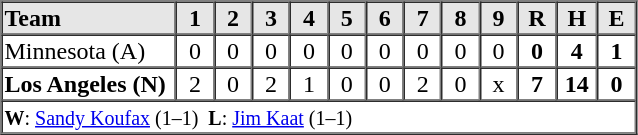<table border=1 cellspacing=0 width=425 style="margin-left:3em;">
<tr style="text-align:center; background-color:#e6e6e6;">
<th align=left width=125>Team</th>
<th width=25>1</th>
<th width=25>2</th>
<th width=25>3</th>
<th width=25>4</th>
<th width=25>5</th>
<th width=25>6</th>
<th width=25>7</th>
<th width=25>8</th>
<th width=25>9</th>
<th width=25>R</th>
<th width=25>H</th>
<th width=25>E</th>
</tr>
<tr style="text-align:center;">
<td align=left>Minnesota (A)</td>
<td>0</td>
<td>0</td>
<td>0</td>
<td>0</td>
<td>0</td>
<td>0</td>
<td>0</td>
<td>0</td>
<td>0</td>
<td><strong>0</strong></td>
<td><strong>4</strong></td>
<td><strong>1</strong></td>
</tr>
<tr style="text-align:center;">
<td align=left><strong>Los Angeles (N)</strong></td>
<td>2</td>
<td>0</td>
<td>2</td>
<td>1</td>
<td>0</td>
<td>0</td>
<td>2</td>
<td>0</td>
<td>x</td>
<td><strong>7</strong></td>
<td><strong>14</strong></td>
<td><strong>0</strong></td>
</tr>
<tr style="text-align:left;">
<td colspan=13><small><strong>W</strong>: <a href='#'>Sandy Koufax</a> (1–1)  <strong>L</strong>: <a href='#'>Jim Kaat</a> (1–1)</small></td>
</tr>
<tr style="text-align:left;">
</tr>
</table>
